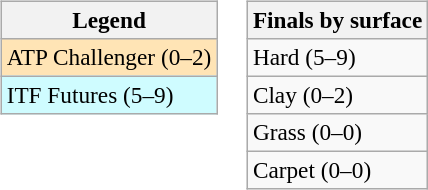<table>
<tr valign=top>
<td><br><table class=wikitable style=font-size:97%>
<tr>
<th>Legend</th>
</tr>
<tr bgcolor=moccasin>
<td>ATP Challenger (0–2)</td>
</tr>
<tr bgcolor=cffcff>
<td>ITF Futures (5–9)</td>
</tr>
</table>
</td>
<td><br><table class=wikitable style=font-size:97%>
<tr>
<th>Finals by surface</th>
</tr>
<tr>
<td>Hard (5–9)</td>
</tr>
<tr>
<td>Clay (0–2)</td>
</tr>
<tr>
<td>Grass (0–0)</td>
</tr>
<tr>
<td>Carpet (0–0)</td>
</tr>
</table>
</td>
</tr>
</table>
